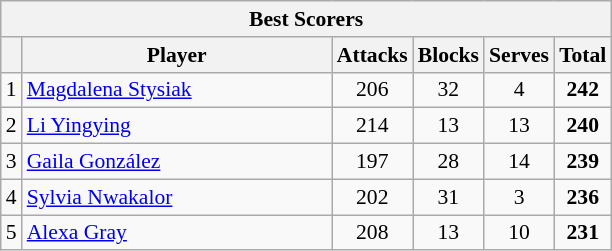<table class="wikitable sortable" style=font-size:90%>
<tr>
<th colspan=6>Best Scorers</th>
</tr>
<tr>
<th></th>
<th width=200>Player</th>
<th width=20>Attacks</th>
<th width=20>Blocks</th>
<th width=20>Serves</th>
<th width=20>Total</th>
</tr>
<tr>
<td>1</td>
<td> <a href='#'>Magdalena Stysiak</a></td>
<td align=center>206</td>
<td align=center>32</td>
<td align=center>4</td>
<td align=center><strong>242</strong></td>
</tr>
<tr>
<td>2</td>
<td> <a href='#'>Li Yingying</a></td>
<td align=center>214</td>
<td align=center>13</td>
<td align=center>13</td>
<td align=center><strong>240</strong></td>
</tr>
<tr>
<td>3</td>
<td> <a href='#'>Gaila González</a></td>
<td align=center>197</td>
<td align=center>28</td>
<td align=center>14</td>
<td align=center><strong>239</strong></td>
</tr>
<tr>
<td>4</td>
<td> <a href='#'>Sylvia Nwakalor</a></td>
<td align=center>202</td>
<td align=center>31</td>
<td align=center>3</td>
<td align=center><strong>236</strong></td>
</tr>
<tr>
<td>5</td>
<td> <a href='#'>Alexa Gray</a></td>
<td align=center>208</td>
<td align=center>13</td>
<td align=center>10</td>
<td align=center><strong>231</strong></td>
</tr>
</table>
